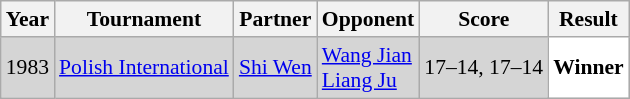<table class="sortable wikitable" style="font-size: 90%;">
<tr>
<th>Year</th>
<th>Tournament</th>
<th>Partner</th>
<th>Opponent</th>
<th>Score</th>
<th>Result</th>
</tr>
<tr style="background:#D5D5D5">
<td align="center">1983</td>
<td align="left"><a href='#'>Polish International</a></td>
<td align="left"> <a href='#'>Shi Wen</a></td>
<td align="left"> <a href='#'>Wang Jian</a> <br>  <a href='#'>Liang Ju</a></td>
<td align="left">17–14, 17–14</td>
<td style="text-align:left; background: white"> <strong>Winner</strong></td>
</tr>
</table>
